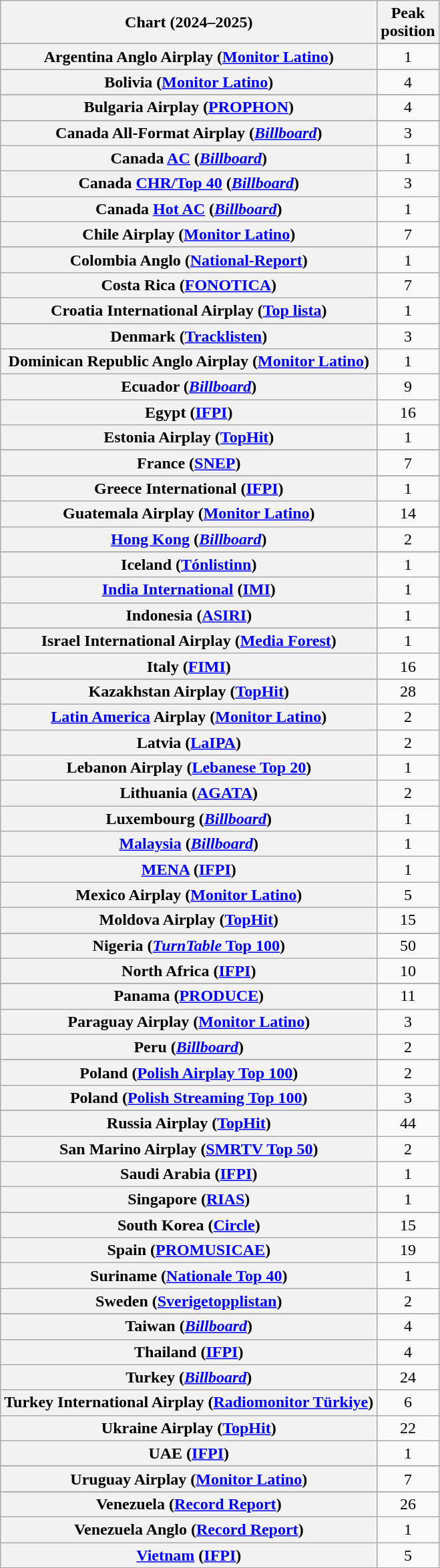<table class="wikitable sortable plainrowheaders" style="text-align:center">
<tr>
<th scope="col">Chart (2024–2025)</th>
<th scope="col">Peak<br>position</th>
</tr>
<tr>
</tr>
<tr>
<th scope="row">Argentina Anglo Airplay (<a href='#'>Monitor Latino</a>)</th>
<td>1</td>
</tr>
<tr>
</tr>
<tr>
</tr>
<tr>
</tr>
<tr>
</tr>
<tr>
<th scope="row">Bolivia (<a href='#'>Monitor Latino</a>)</th>
<td>4</td>
</tr>
<tr>
</tr>
<tr>
<th scope="row">Bulgaria Airplay (<a href='#'>PROPHON</a>)</th>
<td>4</td>
</tr>
<tr>
</tr>
<tr>
<th scope="row">Canada All-Format Airplay (<em><a href='#'>Billboard</a></em>)</th>
<td>3</td>
</tr>
<tr>
<th scope="row">Canada <a href='#'>AC</a> (<em><a href='#'>Billboard</a></em>)</th>
<td>1</td>
</tr>
<tr>
<th scope="row">Canada <a href='#'>CHR/Top 40</a> (<em><a href='#'>Billboard</a></em>)</th>
<td>3</td>
</tr>
<tr>
<th scope="row">Canada <a href='#'>Hot AC</a> (<em><a href='#'>Billboard</a></em>)</th>
<td>1</td>
</tr>
<tr>
<th scope="row">Chile Airplay (<a href='#'>Monitor Latino</a>)</th>
<td>7</td>
</tr>
<tr>
</tr>
<tr>
<th scope="row">Colombia Anglo (<a href='#'>National-Report</a>)</th>
<td>1</td>
</tr>
<tr>
<th scope="row">Costa Rica (<a href='#'>FONOTICA</a>)</th>
<td>7</td>
</tr>
<tr>
<th scope="row">Croatia International Airplay (<a href='#'>Top lista</a>)</th>
<td>1</td>
</tr>
<tr>
</tr>
<tr>
</tr>
<tr>
<th scope="row">Denmark (<a href='#'>Tracklisten</a>)</th>
<td>3</td>
</tr>
<tr>
<th scope="row">Dominican Republic Anglo Airplay (<a href='#'>Monitor Latino</a>)</th>
<td>1</td>
</tr>
<tr>
<th scope="row">Ecuador (<em><a href='#'>Billboard</a></em>)</th>
<td>9</td>
</tr>
<tr>
<th scope="row">Egypt (<a href='#'>IFPI</a>)</th>
<td>16</td>
</tr>
<tr>
<th scope="row">Estonia Airplay (<a href='#'>TopHit</a>)</th>
<td>1</td>
</tr>
<tr>
</tr>
<tr>
<th scope="row">France (<a href='#'>SNEP</a>)</th>
<td>7</td>
</tr>
<tr>
</tr>
<tr>
</tr>
<tr>
<th scope="row">Greece International (<a href='#'>IFPI</a>)</th>
<td>1</td>
</tr>
<tr>
<th scope="row">Guatemala Airplay (<a href='#'>Monitor Latino</a>)</th>
<td>14</td>
</tr>
<tr>
<th scope="row"><a href='#'>Hong Kong</a> (<em><a href='#'>Billboard</a></em>)</th>
<td>2</td>
</tr>
<tr>
</tr>
<tr>
</tr>
<tr>
<th scope="row">Iceland (<a href='#'>Tónlistinn</a>)</th>
<td>1</td>
</tr>
<tr>
<th scope="row"><a href='#'>India International</a> (<a href='#'>IMI</a>)</th>
<td>1</td>
</tr>
<tr>
<th scope="row">Indonesia (<a href='#'>ASIRI</a>)</th>
<td>1</td>
</tr>
<tr>
</tr>
<tr>
<th scope="row">Israel International Airplay (<a href='#'>Media Forest</a>)</th>
<td>1</td>
</tr>
<tr>
<th scope="row">Italy (<a href='#'>FIMI</a>)</th>
<td>16</td>
</tr>
<tr>
</tr>
<tr>
<th scope="row">Kazakhstan Airplay (<a href='#'>TopHit</a>)</th>
<td>28</td>
</tr>
<tr>
<th scope="row"><a href='#'>Latin America</a> Airplay (<a href='#'>Monitor Latino</a>)</th>
<td>2</td>
</tr>
<tr>
<th scope="row">Latvia (<a href='#'>LaIPA</a>)</th>
<td>2</td>
</tr>
<tr>
<th scope="row">Lebanon Airplay (<a href='#'>Lebanese Top 20</a>)</th>
<td>1</td>
</tr>
<tr>
<th scope="row">Lithuania (<a href='#'>AGATA</a>)</th>
<td>2</td>
</tr>
<tr>
<th scope="row">Luxembourg (<em><a href='#'>Billboard</a></em>)</th>
<td>1</td>
</tr>
<tr>
<th scope="row"><a href='#'>Malaysia</a> (<em><a href='#'>Billboard</a></em>)</th>
<td>1</td>
</tr>
<tr>
<th scope="row"><a href='#'>MENA</a> (<a href='#'>IFPI</a>)</th>
<td>1</td>
</tr>
<tr>
<th scope="row">Mexico Airplay (<a href='#'>Monitor Latino</a>)</th>
<td>5</td>
</tr>
<tr>
<th scope="row">Moldova Airplay (<a href='#'>TopHit</a>)</th>
<td>15</td>
</tr>
<tr>
</tr>
<tr>
</tr>
<tr>
</tr>
<tr>
<th scope="row">Nigeria (<a href='#'><em>TurnTable</em> Top 100</a>)</th>
<td>50</td>
</tr>
<tr>
<th scope="row">North Africa (<a href='#'>IFPI</a>)</th>
<td>10</td>
</tr>
<tr>
</tr>
<tr>
<th scope="row">Panama (<a href='#'>PRODUCE</a>)</th>
<td>11</td>
</tr>
<tr>
<th scope="row">Paraguay Airplay (<a href='#'>Monitor Latino</a>)</th>
<td>3</td>
</tr>
<tr>
<th scope="row">Peru (<em><a href='#'>Billboard</a></em>)</th>
<td>2</td>
</tr>
<tr>
</tr>
<tr>
<th scope="row">Poland (<a href='#'>Polish Airplay Top 100</a>)</th>
<td>2</td>
</tr>
<tr>
<th scope="row">Poland (<a href='#'>Polish Streaming Top 100</a>)</th>
<td>3</td>
</tr>
<tr>
</tr>
<tr>
</tr>
<tr>
</tr>
<tr>
<th scope="row">Russia Airplay (<a href='#'>TopHit</a>)</th>
<td>44</td>
</tr>
<tr>
<th scope="row">San Marino Airplay (<a href='#'>SMRTV Top 50</a>)</th>
<td>2</td>
</tr>
<tr>
<th scope="row">Saudi Arabia (<a href='#'>IFPI</a>)</th>
<td>1</td>
</tr>
<tr>
<th scope="row">Singapore (<a href='#'>RIAS</a>)</th>
<td>1</td>
</tr>
<tr>
</tr>
<tr>
</tr>
<tr>
</tr>
<tr>
<th scope="row">South Korea (<a href='#'>Circle</a>)</th>
<td>15</td>
</tr>
<tr>
<th scope="row">Spain (<a href='#'>PROMUSICAE</a>)</th>
<td>19</td>
</tr>
<tr>
<th scope="row">Suriname (<a href='#'>Nationale Top 40</a>)</th>
<td>1</td>
</tr>
<tr>
<th scope="row">Sweden (<a href='#'>Sverigetopplistan</a>)</th>
<td>2</td>
</tr>
<tr>
</tr>
<tr>
<th scope="row">Taiwan (<em><a href='#'>Billboard</a></em>)</th>
<td>4</td>
</tr>
<tr>
<th scope="row">Thailand (<a href='#'>IFPI</a>)</th>
<td>4</td>
</tr>
<tr>
<th scope="row">Turkey (<em><a href='#'>Billboard</a></em>)</th>
<td>24</td>
</tr>
<tr>
<th scope="row">Turkey International Airplay (<a href='#'>Radiomonitor Türkiye</a>)</th>
<td>6</td>
</tr>
<tr>
<th scope="row">Ukraine Airplay (<a href='#'>TopHit</a>)</th>
<td>22</td>
</tr>
<tr>
<th scope="row">UAE (<a href='#'>IFPI</a>)</th>
<td>1</td>
</tr>
<tr>
</tr>
<tr>
<th scope="row">Uruguay Airplay (<a href='#'>Monitor Latino</a>)</th>
<td>7</td>
</tr>
<tr>
</tr>
<tr>
</tr>
<tr>
</tr>
<tr>
</tr>
<tr>
</tr>
<tr>
</tr>
<tr>
<th scope="row">Venezuela (<a href='#'>Record Report</a>)</th>
<td>26</td>
</tr>
<tr>
<th scope="row">Venezuela Anglo (<a href='#'>Record Report</a>)</th>
<td>1</td>
</tr>
<tr>
<th scope="row"><a href='#'>Vietnam</a> (<a href='#'>IFPI</a>)</th>
<td>5</td>
</tr>
</table>
